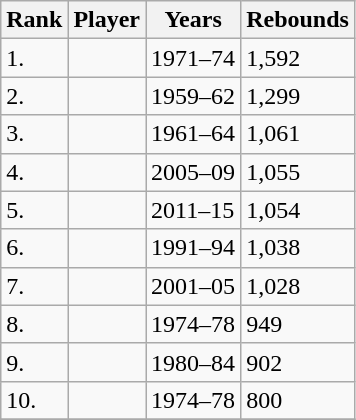<table class="wikitable sortable">
<tr>
<th>Rank</th>
<th>Player</th>
<th>Years</th>
<th>Rebounds</th>
</tr>
<tr>
<td>1.</td>
<td></td>
<td>1971–74</td>
<td>1,592</td>
</tr>
<tr>
<td>2.</td>
<td></td>
<td>1959–62</td>
<td>1,299</td>
</tr>
<tr>
<td>3.</td>
<td></td>
<td>1961–64</td>
<td>1,061</td>
</tr>
<tr>
<td>4.</td>
<td></td>
<td>2005–09</td>
<td>1,055</td>
</tr>
<tr>
<td>5.</td>
<td></td>
<td>2011–15</td>
<td>1,054</td>
</tr>
<tr>
<td>6.</td>
<td></td>
<td>1991–94</td>
<td>1,038</td>
</tr>
<tr>
<td>7.</td>
<td></td>
<td>2001–05</td>
<td>1,028</td>
</tr>
<tr>
<td>8.</td>
<td></td>
<td>1974–78</td>
<td>949</td>
</tr>
<tr>
<td>9.</td>
<td></td>
<td>1980–84</td>
<td>902</td>
</tr>
<tr>
<td>10.</td>
<td></td>
<td>1974–78</td>
<td>800</td>
</tr>
<tr>
</tr>
</table>
